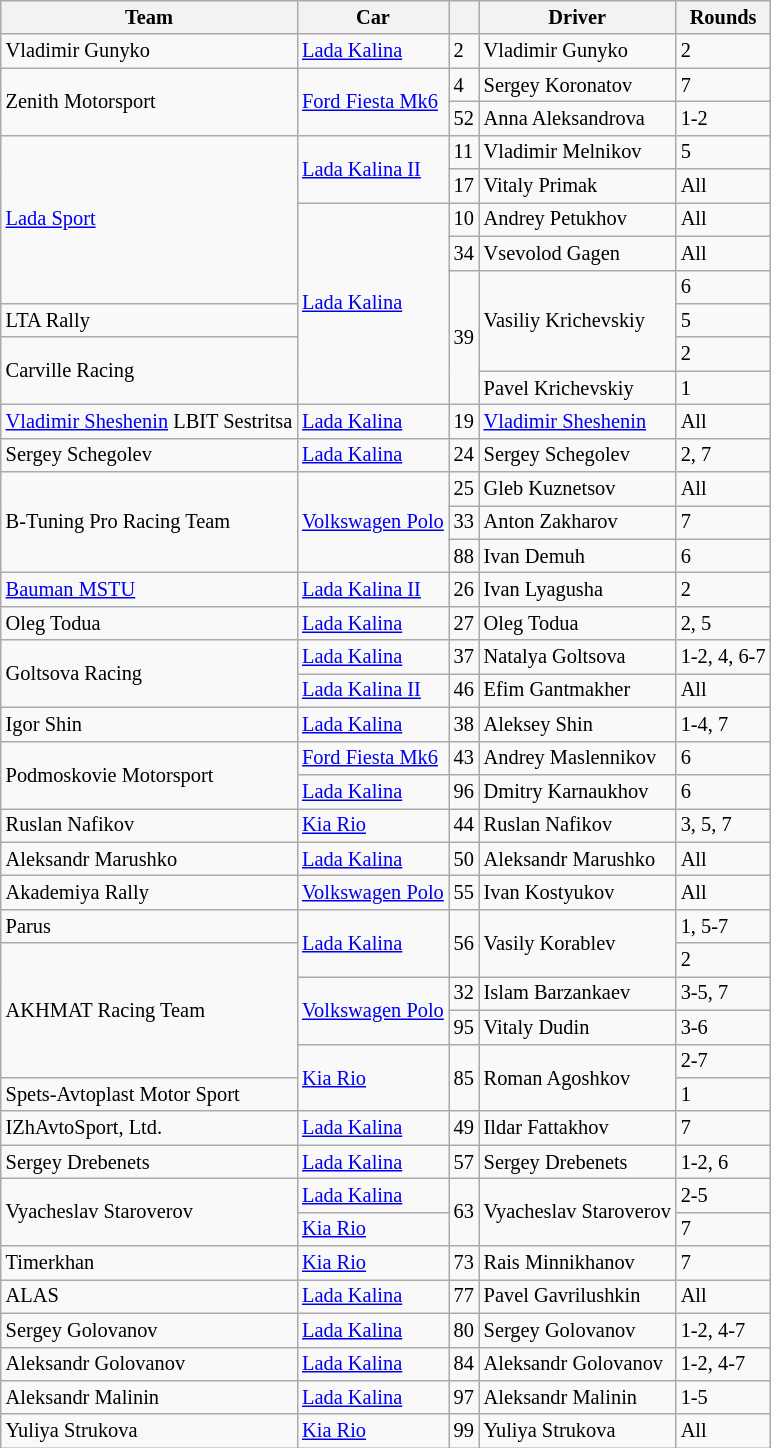<table class="wikitable" style="font-size: 85%">
<tr>
<th>Team</th>
<th>Car</th>
<th></th>
<th>Driver</th>
<th>Rounds</th>
</tr>
<tr>
<td>Vladimir Gunyko</td>
<td><a href='#'>Lada Kalina</a></td>
<td>2</td>
<td>Vladimir Gunyko</td>
<td>2</td>
</tr>
<tr>
<td rowspan=2>Zenith Motorsport</td>
<td rowspan=2><a href='#'>Ford Fiesta Mk6</a></td>
<td>4</td>
<td>Sergey Koronatov</td>
<td>7</td>
</tr>
<tr>
<td>52</td>
<td>Anna Aleksandrova</td>
<td>1-2</td>
</tr>
<tr>
<td rowspan=5><a href='#'>Lada Sport</a></td>
<td rowspan=2><a href='#'>Lada Kalina II</a></td>
<td>11</td>
<td>Vladimir Melnikov</td>
<td>5</td>
</tr>
<tr>
<td>17</td>
<td>Vitaly Primak</td>
<td>All</td>
</tr>
<tr>
<td rowspan=6><a href='#'>Lada Kalina</a></td>
<td>10</td>
<td>Andrey Petukhov</td>
<td>All</td>
</tr>
<tr>
<td>34</td>
<td>Vsevolod Gagen</td>
<td>All</td>
</tr>
<tr>
<td rowspan=4>39</td>
<td rowspan=3>Vasiliy Krichevskiy</td>
<td>6</td>
</tr>
<tr>
<td>LTA Rally</td>
<td>5</td>
</tr>
<tr>
<td rowspan=2>Carville Racing</td>
<td>2</td>
</tr>
<tr>
<td>Pavel Krichevskiy</td>
<td>1</td>
</tr>
<tr>
<td><a href='#'>Vladimir Sheshenin</a> LBIT Sestritsa</td>
<td><a href='#'>Lada Kalina</a></td>
<td>19</td>
<td><a href='#'>Vladimir Sheshenin</a></td>
<td>All</td>
</tr>
<tr>
<td>Sergey Schegolev</td>
<td><a href='#'>Lada Kalina</a></td>
<td>24</td>
<td>Sergey Schegolev</td>
<td>2, 7</td>
</tr>
<tr>
<td rowspan=3>B-Tuning Pro Racing Team</td>
<td rowspan=3><a href='#'>Volkswagen Polo</a></td>
<td>25</td>
<td>Gleb Kuznetsov</td>
<td>All</td>
</tr>
<tr>
<td>33</td>
<td>Anton Zakharov</td>
<td>7</td>
</tr>
<tr>
<td>88</td>
<td>Ivan Demuh</td>
<td>6</td>
</tr>
<tr>
<td><a href='#'>Bauman MSTU</a></td>
<td><a href='#'>Lada Kalina II</a></td>
<td>26</td>
<td>Ivan Lyagusha</td>
<td>2</td>
</tr>
<tr>
<td>Oleg Todua</td>
<td><a href='#'>Lada Kalina</a></td>
<td>27</td>
<td>Oleg Todua</td>
<td>2, 5</td>
</tr>
<tr>
<td rowspan=2>Goltsova Racing</td>
<td><a href='#'>Lada Kalina</a></td>
<td>37</td>
<td>Natalya Goltsova</td>
<td>1-2, 4, 6-7</td>
</tr>
<tr>
<td><a href='#'>Lada Kalina II</a></td>
<td>46</td>
<td>Efim Gantmakher</td>
<td>All</td>
</tr>
<tr>
<td>Igor Shin</td>
<td><a href='#'>Lada Kalina</a></td>
<td>38</td>
<td>Aleksey Shin</td>
<td>1-4, 7</td>
</tr>
<tr>
<td rowspan=2>Podmoskovie Motorsport</td>
<td><a href='#'>Ford Fiesta Mk6</a></td>
<td>43</td>
<td>Andrey Maslennikov</td>
<td>6</td>
</tr>
<tr>
<td><a href='#'>Lada Kalina</a></td>
<td>96</td>
<td>Dmitry Karnaukhov</td>
<td>6</td>
</tr>
<tr>
<td>Ruslan Nafikov</td>
<td><a href='#'>Kia Rio</a></td>
<td>44</td>
<td>Ruslan Nafikov</td>
<td>3, 5, 7</td>
</tr>
<tr>
<td>Aleksandr Marushko</td>
<td><a href='#'>Lada Kalina</a></td>
<td>50</td>
<td>Aleksandr Marushko</td>
<td>All</td>
</tr>
<tr>
<td>Akademiya Rally</td>
<td><a href='#'>Volkswagen Polo</a></td>
<td>55</td>
<td>Ivan Kostyukov</td>
<td>All</td>
</tr>
<tr>
<td>Parus</td>
<td rowspan=2><a href='#'>Lada Kalina</a></td>
<td rowspan=2>56</td>
<td rowspan=2>Vasily Korablev</td>
<td>1, 5-7</td>
</tr>
<tr>
<td rowspan=4>AKHMAT Racing Team</td>
<td>2</td>
</tr>
<tr>
<td rowspan=2><a href='#'>Volkswagen Polo</a></td>
<td>32</td>
<td>Islam Barzankaev</td>
<td>3-5, 7</td>
</tr>
<tr>
<td>95</td>
<td>Vitaly Dudin</td>
<td>3-6</td>
</tr>
<tr>
<td rowspan=2><a href='#'>Kia Rio</a></td>
<td rowspan=2>85</td>
<td rowspan=2>Roman Agoshkov</td>
<td>2-7</td>
</tr>
<tr>
<td>Spets-Avtoplast Motor Sport</td>
<td>1</td>
</tr>
<tr>
<td>IZhAvtoSport, Ltd.</td>
<td><a href='#'>Lada Kalina</a></td>
<td>49</td>
<td>Ildar Fattakhov</td>
<td>7</td>
</tr>
<tr>
<td>Sergey Drebenets</td>
<td><a href='#'>Lada Kalina</a></td>
<td>57</td>
<td>Sergey Drebenets</td>
<td>1-2, 6</td>
</tr>
<tr>
<td rowspan=2>Vyacheslav Staroverov</td>
<td><a href='#'>Lada Kalina</a></td>
<td rowspan=2>63</td>
<td rowspan=2>Vyacheslav Staroverov</td>
<td>2-5</td>
</tr>
<tr>
<td><a href='#'>Kia Rio</a></td>
<td>7</td>
</tr>
<tr>
<td>Timerkhan</td>
<td><a href='#'>Kia Rio</a></td>
<td>73</td>
<td>Rais Minnikhanov</td>
<td>7</td>
</tr>
<tr>
<td>ALAS</td>
<td><a href='#'>Lada Kalina</a></td>
<td>77</td>
<td>Pavel Gavrilushkin</td>
<td>All</td>
</tr>
<tr>
<td>Sergey Golovanov</td>
<td><a href='#'>Lada Kalina</a></td>
<td>80</td>
<td>Sergey Golovanov</td>
<td>1-2, 4-7</td>
</tr>
<tr>
<td>Aleksandr Golovanov</td>
<td><a href='#'>Lada Kalina</a></td>
<td>84</td>
<td>Aleksandr Golovanov</td>
<td>1-2, 4-7</td>
</tr>
<tr>
<td>Aleksandr Malinin</td>
<td><a href='#'>Lada Kalina</a></td>
<td>97</td>
<td>Aleksandr Malinin</td>
<td>1-5</td>
</tr>
<tr>
<td>Yuliya Strukova</td>
<td><a href='#'>Kia Rio</a></td>
<td>99</td>
<td>Yuliya Strukova</td>
<td>All</td>
</tr>
</table>
